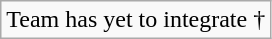<table class="wikitable" style="font-size:100%;line-height:1.1;">
<tr>
<td>Team has yet to integrate †</td>
</tr>
</table>
